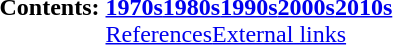<table id="toc" class="toc plainlinks" style="summary:Metro Manila Film Festival Award for Best Sound Engineering">
<tr>
<th>Contents: </th>
<td><br><strong><a href='#'>1970s</a></strong><strong><a href='#'>1980s</a></strong><strong><a href='#'>1990s</a></strong><strong><a href='#'>2000s</a></strong><strong><a href='#'>2010s</a></strong><br>
<a href='#'>References</a><a href='#'>External links</a></td>
</tr>
</table>
